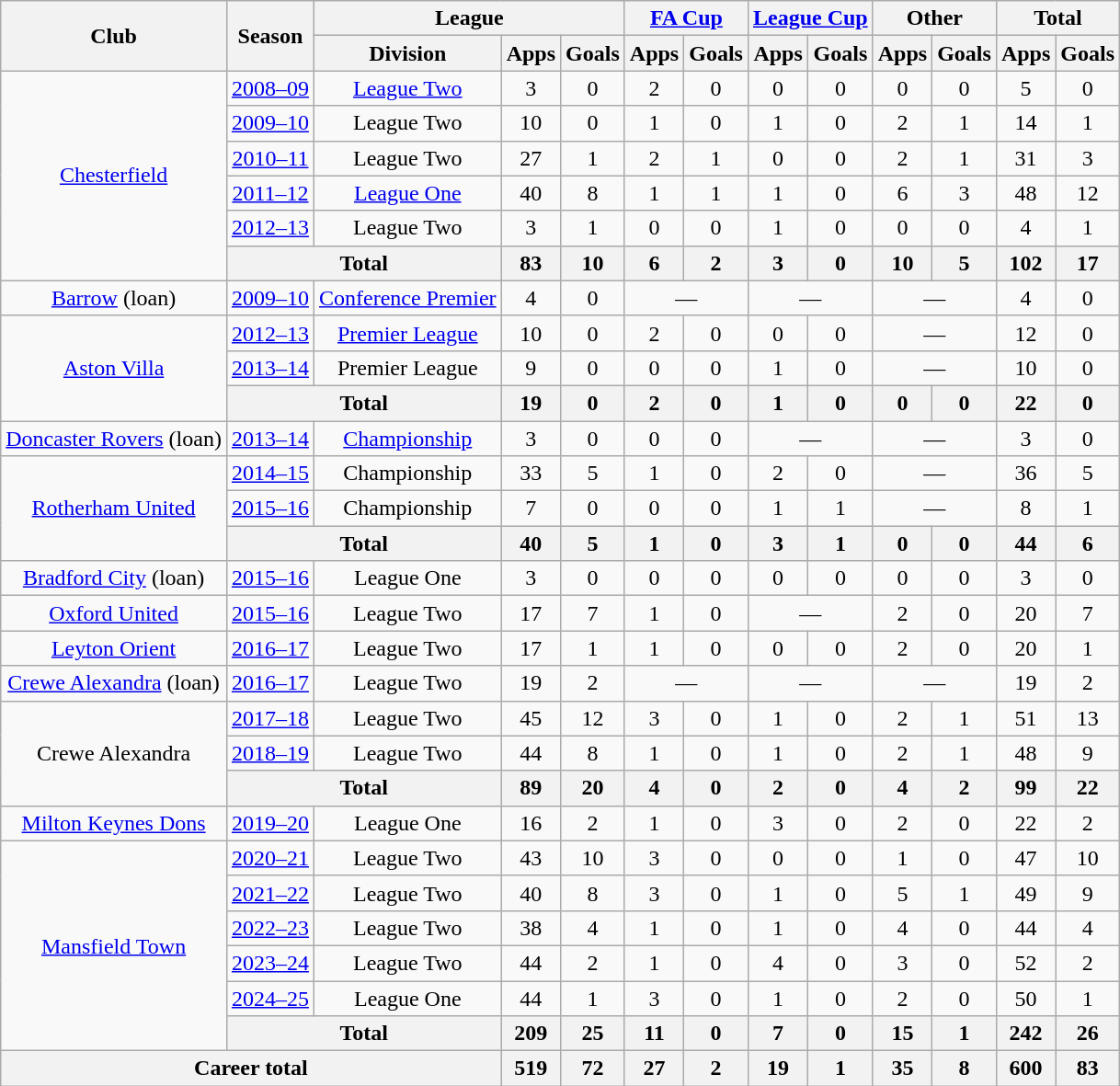<table class="wikitable" style="text-align: center;">
<tr>
<th rowspan="2">Club</th>
<th rowspan="2">Season</th>
<th colspan="3">League</th>
<th colspan="2"><a href='#'>FA Cup</a></th>
<th colspan="2"><a href='#'>League Cup</a></th>
<th colspan="2">Other</th>
<th colspan="2">Total</th>
</tr>
<tr>
<th>Division</th>
<th>Apps</th>
<th>Goals</th>
<th>Apps</th>
<th>Goals</th>
<th>Apps</th>
<th>Goals</th>
<th>Apps</th>
<th>Goals</th>
<th>Apps</th>
<th>Goals</th>
</tr>
<tr>
<td rowspan="6" valign="center"><a href='#'>Chesterfield</a></td>
<td><a href='#'>2008–09</a></td>
<td><a href='#'>League Two</a></td>
<td>3</td>
<td>0</td>
<td>2</td>
<td>0</td>
<td>0</td>
<td>0</td>
<td>0</td>
<td>0</td>
<td>5</td>
<td>0</td>
</tr>
<tr>
<td><a href='#'>2009–10</a></td>
<td>League Two</td>
<td>10</td>
<td>0</td>
<td>1</td>
<td>0</td>
<td>1</td>
<td>0</td>
<td>2</td>
<td>1</td>
<td>14</td>
<td>1</td>
</tr>
<tr>
<td><a href='#'>2010–11</a></td>
<td>League Two</td>
<td>27</td>
<td>1</td>
<td>2</td>
<td>1</td>
<td>0</td>
<td>0</td>
<td>2</td>
<td>1</td>
<td>31</td>
<td>3</td>
</tr>
<tr>
<td><a href='#'>2011–12</a></td>
<td><a href='#'>League One</a></td>
<td>40</td>
<td>8</td>
<td>1</td>
<td>1</td>
<td>1</td>
<td>0</td>
<td>6</td>
<td>3</td>
<td>48</td>
<td>12</td>
</tr>
<tr>
<td><a href='#'>2012–13</a></td>
<td>League Two</td>
<td>3</td>
<td>1</td>
<td>0</td>
<td>0</td>
<td>1</td>
<td>0</td>
<td>0</td>
<td>0</td>
<td>4</td>
<td>1</td>
</tr>
<tr>
<th colspan="2">Total</th>
<th>83</th>
<th>10</th>
<th>6</th>
<th>2</th>
<th>3</th>
<th>0</th>
<th>10</th>
<th>5</th>
<th>102</th>
<th>17</th>
</tr>
<tr>
<td><a href='#'>Barrow</a> (loan)</td>
<td><a href='#'>2009–10</a></td>
<td><a href='#'>Conference Premier</a></td>
<td>4</td>
<td>0</td>
<td colspan="2">—</td>
<td colspan="2">—</td>
<td colspan="2">—</td>
<td>4</td>
<td>0</td>
</tr>
<tr>
<td rowspan="3"><a href='#'>Aston Villa</a></td>
<td><a href='#'>2012–13</a></td>
<td><a href='#'>Premier League</a></td>
<td>10</td>
<td>0</td>
<td>2</td>
<td>0</td>
<td>0</td>
<td>0</td>
<td colspan="2">—</td>
<td>12</td>
<td>0</td>
</tr>
<tr>
<td><a href='#'>2013–14</a></td>
<td>Premier League</td>
<td>9</td>
<td>0</td>
<td>0</td>
<td>0</td>
<td>1</td>
<td>0</td>
<td colspan="2">—</td>
<td>10</td>
<td>0</td>
</tr>
<tr>
<th colspan="2">Total</th>
<th>19</th>
<th>0</th>
<th>2</th>
<th>0</th>
<th>1</th>
<th>0</th>
<th>0</th>
<th>0</th>
<th>22</th>
<th>0</th>
</tr>
<tr>
<td><a href='#'>Doncaster Rovers</a> (loan)</td>
<td><a href='#'>2013–14</a></td>
<td><a href='#'>Championship</a></td>
<td>3</td>
<td>0</td>
<td>0</td>
<td>0</td>
<td colspan="2">—</td>
<td colspan="2">—</td>
<td>3</td>
<td>0</td>
</tr>
<tr>
<td rowspan="3"><a href='#'>Rotherham United</a></td>
<td><a href='#'>2014–15</a></td>
<td>Championship</td>
<td>33</td>
<td>5</td>
<td>1</td>
<td>0</td>
<td>2</td>
<td>0</td>
<td colspan="2">—</td>
<td>36</td>
<td>5</td>
</tr>
<tr>
<td><a href='#'>2015–16</a></td>
<td>Championship</td>
<td>7</td>
<td>0</td>
<td>0</td>
<td>0</td>
<td>1</td>
<td>1</td>
<td colspan="2">—</td>
<td>8</td>
<td>1</td>
</tr>
<tr>
<th colspan="2">Total</th>
<th>40</th>
<th>5</th>
<th>1</th>
<th>0</th>
<th>3</th>
<th>1</th>
<th>0</th>
<th>0</th>
<th>44</th>
<th>6</th>
</tr>
<tr>
<td><a href='#'>Bradford City</a> (loan)</td>
<td><a href='#'>2015–16</a></td>
<td>League One</td>
<td>3</td>
<td>0</td>
<td>0</td>
<td>0</td>
<td>0</td>
<td>0</td>
<td>0</td>
<td>0</td>
<td>3</td>
<td>0</td>
</tr>
<tr>
<td><a href='#'>Oxford United</a></td>
<td><a href='#'>2015–16</a></td>
<td>League Two</td>
<td>17</td>
<td>7</td>
<td>1</td>
<td>0</td>
<td colspan="2">—</td>
<td>2</td>
<td>0</td>
<td>20</td>
<td>7</td>
</tr>
<tr>
<td><a href='#'>Leyton Orient</a></td>
<td><a href='#'>2016–17</a></td>
<td>League Two</td>
<td>17</td>
<td>1</td>
<td>1</td>
<td>0</td>
<td>0</td>
<td>0</td>
<td>2</td>
<td>0</td>
<td>20</td>
<td>1</td>
</tr>
<tr>
<td><a href='#'>Crewe Alexandra</a> (loan)</td>
<td><a href='#'>2016–17</a></td>
<td>League Two</td>
<td>19</td>
<td>2</td>
<td colspan="2">—</td>
<td colspan="2">—</td>
<td colspan="2">—</td>
<td>19</td>
<td>2</td>
</tr>
<tr>
<td rowspan="3">Crewe Alexandra</td>
<td><a href='#'>2017–18</a></td>
<td>League Two</td>
<td>45</td>
<td>12</td>
<td>3</td>
<td>0</td>
<td>1</td>
<td>0</td>
<td>2</td>
<td>1</td>
<td>51</td>
<td>13</td>
</tr>
<tr>
<td><a href='#'>2018–19</a></td>
<td>League Two</td>
<td>44</td>
<td>8</td>
<td>1</td>
<td>0</td>
<td>1</td>
<td>0</td>
<td>2</td>
<td>1</td>
<td>48</td>
<td>9</td>
</tr>
<tr>
<th colspan="2">Total</th>
<th>89</th>
<th>20</th>
<th>4</th>
<th>0</th>
<th>2</th>
<th>0</th>
<th>4</th>
<th>2</th>
<th>99</th>
<th>22</th>
</tr>
<tr>
<td><a href='#'>Milton Keynes Dons</a></td>
<td><a href='#'>2019–20</a></td>
<td>League One</td>
<td>16</td>
<td>2</td>
<td>1</td>
<td>0</td>
<td>3</td>
<td>0</td>
<td>2</td>
<td>0</td>
<td>22</td>
<td>2</td>
</tr>
<tr>
<td rowspan=6><a href='#'>Mansfield Town</a></td>
<td><a href='#'>2020–21</a></td>
<td>League Two</td>
<td>43</td>
<td>10</td>
<td>3</td>
<td>0</td>
<td>0</td>
<td>0</td>
<td>1</td>
<td>0</td>
<td>47</td>
<td>10</td>
</tr>
<tr>
<td><a href='#'>2021–22</a></td>
<td>League Two</td>
<td>40</td>
<td>8</td>
<td>3</td>
<td>0</td>
<td>1</td>
<td>0</td>
<td>5</td>
<td>1</td>
<td>49</td>
<td>9</td>
</tr>
<tr>
<td><a href='#'>2022–23</a></td>
<td>League Two</td>
<td>38</td>
<td>4</td>
<td>1</td>
<td>0</td>
<td>1</td>
<td>0</td>
<td>4</td>
<td>0</td>
<td>44</td>
<td>4</td>
</tr>
<tr>
<td><a href='#'>2023–24</a></td>
<td>League Two</td>
<td>44</td>
<td>2</td>
<td>1</td>
<td>0</td>
<td>4</td>
<td>0</td>
<td>3</td>
<td>0</td>
<td>52</td>
<td>2</td>
</tr>
<tr>
<td><a href='#'>2024–25</a></td>
<td>League One</td>
<td>44</td>
<td>1</td>
<td>3</td>
<td>0</td>
<td>1</td>
<td>0</td>
<td>2</td>
<td>0</td>
<td>50</td>
<td>1</td>
</tr>
<tr>
<th colspan="2">Total</th>
<th>209</th>
<th>25</th>
<th>11</th>
<th>0</th>
<th>7</th>
<th>0</th>
<th>15</th>
<th>1</th>
<th>242</th>
<th>26</th>
</tr>
<tr>
<th colspan="3">Career total</th>
<th>519</th>
<th>72</th>
<th>27</th>
<th>2</th>
<th>19</th>
<th>1</th>
<th>35</th>
<th>8</th>
<th>600</th>
<th>83</th>
</tr>
</table>
